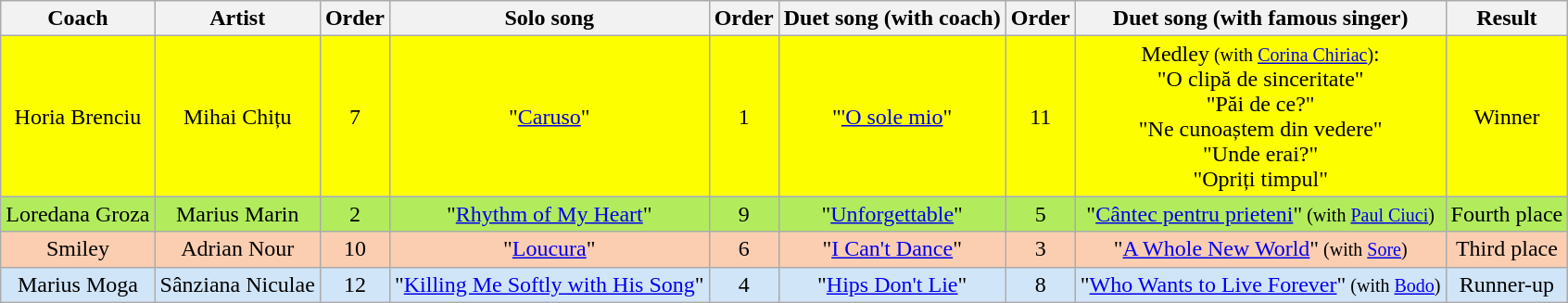<table class="wikitable" style="text-align: center">
<tr>
<th>Coach</th>
<th>Artist</th>
<th>Order</th>
<th>Solo song</th>
<th>Order</th>
<th>Duet song (with coach)</th>
<th>Order</th>
<th>Duet song (with famous singer)</th>
<th>Result</th>
</tr>
<tr style="background:#fdff00">
<td>Horia Brenciu</td>
<td>Mihai Chițu</td>
<td>7</td>
<td>"<a href='#'>Caruso</a>"</td>
<td>1</td>
<td>"<a href='#'>'O sole mio</a>"</td>
<td>11</td>
<td>Medley<small> (with <a href='#'>Corina Chiriac</a>)</small>:<br>"O clipă de sinceritate"<br>"Păi de ce?"<br>"Ne cunoaștem din vedere"<br>"Unde erai?"<br>"Opriți timpul"</td>
<td>Winner</td>
</tr>
<tr style="background:#b2ec5d">
<td>Loredana Groza</td>
<td>Marius Marin</td>
<td>2</td>
<td>"<a href='#'>Rhythm of My Heart</a>"</td>
<td>9</td>
<td>"<a href='#'>Unforgettable</a>"</td>
<td>5</td>
<td>"<a href='#'>Cântec pentru prieteni</a>"<small> (with <a href='#'>Paul Ciuci</a>)</small></td>
<td>Fourth place</td>
</tr>
<tr style="background:#fbceb1">
<td>Smiley</td>
<td>Adrian Nour</td>
<td>10</td>
<td>"<a href='#'>Loucura</a>"</td>
<td>6</td>
<td>"<a href='#'>I Can't Dance</a>"</td>
<td>3</td>
<td>"<a href='#'>A Whole New World</a>"<small> (with <a href='#'>Sore</a>)</small></td>
<td>Third place</td>
</tr>
<tr style="background:#d1e5f8">
<td>Marius Moga</td>
<td>Sânziana Niculae</td>
<td>12</td>
<td>"<a href='#'>Killing Me Softly with His Song</a>"</td>
<td>4</td>
<td>"<a href='#'>Hips Don't Lie</a>"</td>
<td>8</td>
<td>"<a href='#'>Who Wants to Live Forever</a>"<small> (with <a href='#'>Bodo</a>)</small></td>
<td>Runner-up</td>
</tr>
</table>
